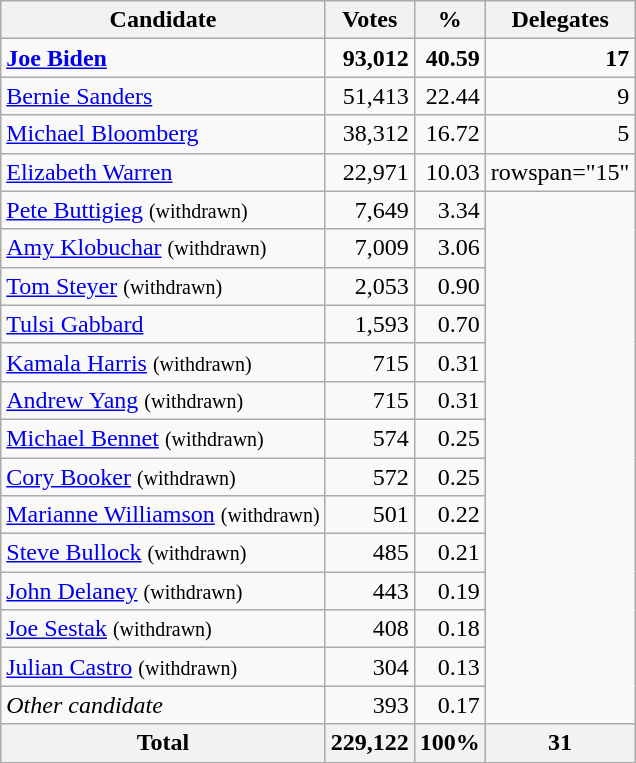<table class="wikitable sortable" style="text-align:right;">
<tr>
<th>Candidate</th>
<th>Votes</th>
<th>%</th>
<th>Delegates</th>
</tr>
<tr>
<td style="text-align:left;" data-sort-value="Biden, Joe"><strong><a href='#'>Joe Biden</a></strong></td>
<td><strong>93,012</strong></td>
<td><strong>40.59</strong></td>
<td><strong>17</strong></td>
</tr>
<tr>
<td style="text-align:left;" data-sort-value="Sanders, Bernie"><a href='#'>Bernie Sanders</a></td>
<td>51,413</td>
<td>22.44</td>
<td>9</td>
</tr>
<tr>
<td style="text-align:left;" data-sort-value="Bloomberg, Michael"><a href='#'>Michael Bloomberg</a></td>
<td>38,312</td>
<td>16.72</td>
<td>5</td>
</tr>
<tr>
<td style="text-align:left;" data-sort-value="Warren, Elizabeth"><a href='#'>Elizabeth Warren</a></td>
<td>22,971</td>
<td>10.03</td>
<td>rowspan="15" </td>
</tr>
<tr>
<td style="text-align:left;" data-sort-value="Buttigieg, Pete"><a href='#'>Pete Buttigieg</a> <small>(withdrawn)</small></td>
<td>7,649</td>
<td>3.34</td>
</tr>
<tr>
<td style="text-align:left;" data-sort-value="Klobuchar, Amy"><a href='#'>Amy Klobuchar</a> <small>(withdrawn)</small></td>
<td>7,009</td>
<td>3.06</td>
</tr>
<tr>
<td style="text-align:left;" data-sort-value="Steyer, Tom"><a href='#'>Tom Steyer</a> <small>(withdrawn)</small></td>
<td>2,053</td>
<td>0.90</td>
</tr>
<tr>
<td style="text-align:left;" data-sort-value="Gabbard, Tulsi"><a href='#'>Tulsi Gabbard</a></td>
<td>1,593</td>
<td>0.70</td>
</tr>
<tr>
<td style="text-align:left;" data-sort-value="Harris, Kamala"><a href='#'>Kamala Harris</a> <small>(withdrawn)</small></td>
<td>715</td>
<td>0.31</td>
</tr>
<tr>
<td style="text-align:left;" data-sort-value="Yang, Andrew"><a href='#'>Andrew Yang</a> <small>(withdrawn)</small></td>
<td>715</td>
<td>0.31</td>
</tr>
<tr>
<td style="text-align:left;" data-sort-value="Bennet, Michael"><a href='#'>Michael Bennet</a> <small>(withdrawn)</small></td>
<td>574</td>
<td>0.25</td>
</tr>
<tr>
<td style="text-align:left;" data-sort-value="Booker, Cory"><a href='#'>Cory Booker</a> <small>(withdrawn)</small></td>
<td>572</td>
<td>0.25</td>
</tr>
<tr>
<td style="text-align:left;" data-sort-value="Williamson, Marianne"><a href='#'>Marianne Williamson</a> <small>(withdrawn)</small></td>
<td>501</td>
<td>0.22</td>
</tr>
<tr>
<td style="text-align:left;" data-sort-value="Bullock, Steve"><a href='#'>Steve Bullock</a> <small>(withdrawn)</small></td>
<td>485</td>
<td>0.21</td>
</tr>
<tr>
<td style="text-align:left;" data-sort-value="Delaney, John"><a href='#'>John Delaney</a> <small>(withdrawn)</small></td>
<td>443</td>
<td>0.19</td>
</tr>
<tr>
<td style="text-align:left;" data-sort-value="Sestak, Joe"><a href='#'>Joe Sestak</a> <small>(withdrawn)</small></td>
<td>408</td>
<td>0.18</td>
</tr>
<tr>
<td style="text-align:left;" data-sort-value="Castro, Julian"><a href='#'>Julian Castro</a> <small>(withdrawn)</small></td>
<td>304</td>
<td>0.13</td>
</tr>
<tr>
<td style="text-align:left;" data-sort-value="ZZ"><em>Other candidate</em></td>
<td>393</td>
<td>0.17</td>
</tr>
<tr>
<th>Total</th>
<th>229,122</th>
<th>100%</th>
<th>31</th>
</tr>
</table>
